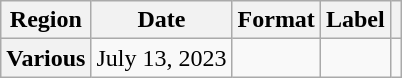<table class="wikitable plainrowheaders">
<tr>
<th scope="col">Region</th>
<th scope="col">Date</th>
<th scope="col">Format</th>
<th scope="col">Label</th>
<th scope="col"></th>
</tr>
<tr>
<th scope="row">Various</th>
<td>July 13, 2023</td>
<td></td>
<td></td>
<td style="text-align:center"></td>
</tr>
</table>
